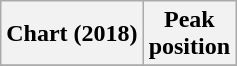<table class="wikitable sortable plainrowheaders">
<tr>
<th align="left">Chart (2018)</th>
<th style="text-align:center;">Peak <br>position</th>
</tr>
<tr>
</tr>
</table>
